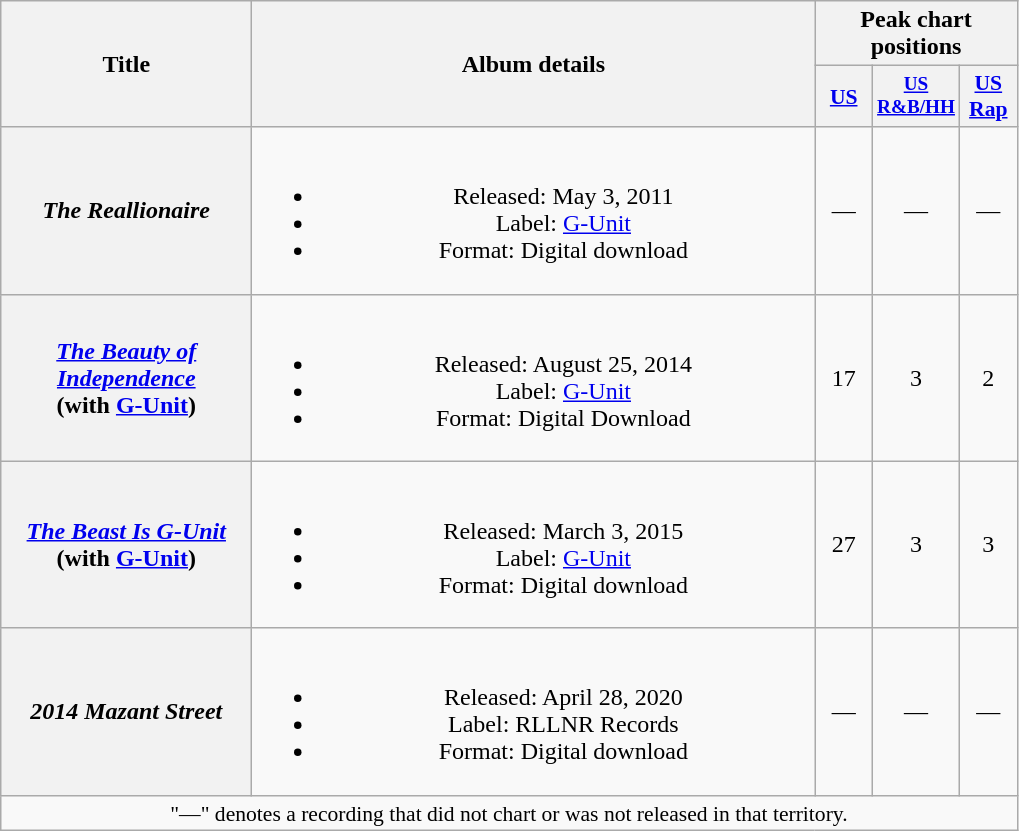<table class="wikitable plainrowheaders" style="text-align:center;">
<tr>
<th scope="col" rowspan="2" style="width:10em;">Title</th>
<th scope="col" rowspan="2" style="width:23em;">Album details</th>
<th scope="col" colspan="3">Peak chart positions</th>
</tr>
<tr>
<th scope="col" style="width:2.2em;font-size:90%;"><a href='#'>US</a><br></th>
<th scope="col" style="width:2.2em;font-size:80%;"><a href='#'>US<br>R&B/HH</a><br></th>
<th scope="col" style="width:2.2em;font-size:90%;"><a href='#'>US<br>Rap</a><br></th>
</tr>
<tr>
<th scope="row"><em>The Reallionaire</em></th>
<td><br><ul><li>Released: May 3, 2011</li><li>Label: <a href='#'>G-Unit</a></li><li>Format: Digital download</li></ul></td>
<td>—</td>
<td>—</td>
<td>—</td>
</tr>
<tr>
<th scope="row"><em><a href='#'>The Beauty of Independence</a></em><br><span>(with <a href='#'>G-Unit</a>)</span></th>
<td><br><ul><li>Released: August 25, 2014</li><li>Label: <a href='#'>G-Unit</a></li><li>Format: Digital Download</li></ul></td>
<td>17</td>
<td>3</td>
<td>2</td>
</tr>
<tr>
<th scope="row"><em><a href='#'>The Beast Is G-Unit</a></em><br><span>(with <a href='#'>G-Unit</a>)</span></th>
<td><br><ul><li>Released: March 3, 2015</li><li>Label: <a href='#'>G-Unit</a></li><li>Format: Digital download</li></ul></td>
<td>27</td>
<td>3</td>
<td>3</td>
</tr>
<tr>
<th scope="row"><em>2014 Mazant Street</em></th>
<td><br><ul><li>Released: April 28, 2020</li><li>Label: RLLNR Records</li><li>Format: Digital download</li></ul></td>
<td>—</td>
<td>—</td>
<td>—</td>
</tr>
<tr>
<td colspan="12" style="font-size:90%">"—" denotes a recording that did not chart or was not released in that territory.</td>
</tr>
</table>
